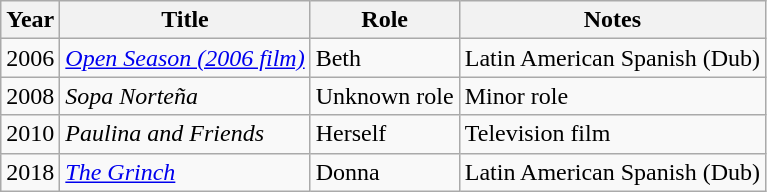<table class="wikitable sortable">
<tr>
<th>Year</th>
<th>Title</th>
<th>Role</th>
<th class="unsortable">Notes</th>
</tr>
<tr>
<td>2006</td>
<td><em><a href='#'>Open Season (2006 film)</a></em></td>
<td>Beth</td>
<td>Latin American Spanish (Dub)</td>
</tr>
<tr>
<td>2008</td>
<td><em>Sopa Norteña</em></td>
<td>Unknown role</td>
<td>Minor role</td>
</tr>
<tr>
<td>2010</td>
<td><em>Paulina and Friends</em></td>
<td>Herself</td>
<td>Television film</td>
</tr>
<tr>
<td>2018</td>
<td><em><a href='#'>The Grinch</a></em></td>
<td>Donna</td>
<td>Latin American Spanish (Dub)</td>
</tr>
</table>
